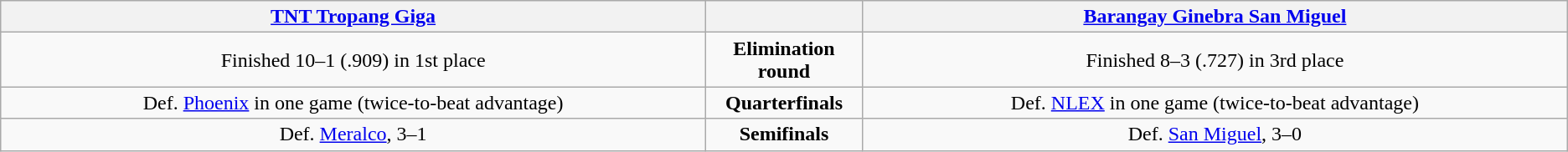<table class=wikitable style="text-align:center">
<tr>
<th width=45%><a href='#'>TNT Tropang Giga</a></th>
<th></th>
<th width=45%><a href='#'>Barangay Ginebra San Miguel</a></th>
</tr>
<tr>
<td>Finished 10–1 (.909) in 1st place</td>
<td><strong>Elimination round</strong></td>
<td>Finished 8–3 (.727) in 3rd place</td>
</tr>
<tr>
<td>Def. <a href='#'>Phoenix</a> in one game (twice-to-beat advantage)</td>
<td><strong>Quarterfinals</strong></td>
<td>Def. <a href='#'>NLEX</a> in one game (twice-to-beat advantage)</td>
</tr>
<tr>
<td>Def. <a href='#'>Meralco</a>, 3–1</td>
<td><strong>Semifinals</strong></td>
<td>Def. <a href='#'>San Miguel</a>, 3–0</td>
</tr>
</table>
